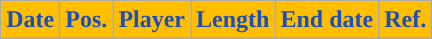<table class="wikitable plainrowheaders sortable">
<tr>
<th style="background:#ffbf00;color:#1C4EBD ">Date</th>
<th style="background:#ffbf00;color:#1C4EBD ">Pos.</th>
<th style="background:#ffbf00;color:#1C4EBD ">Player</th>
<th style="background:#ffbf00;color:#1C4EBD ">Length</th>
<th style="background:#ffbf00;color:#1C4EBD ">End date</th>
<th style="background:#ffbf00;color:#1C4EBD ">Ref.</th>
</tr>
</table>
